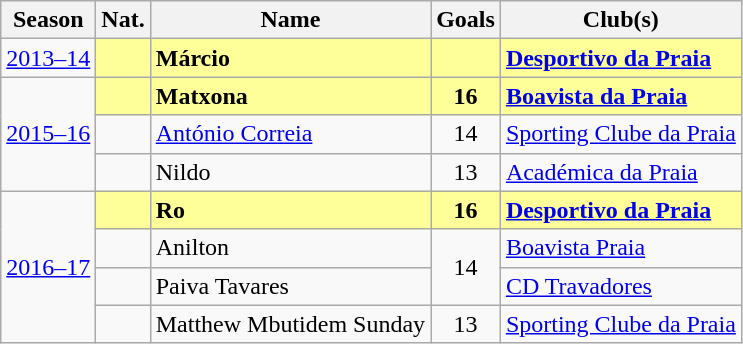<table class="wikitable" style="text-align:center">
<tr>
<th>Season</th>
<th>Nat.</th>
<th>Name</th>
<th>Goals</th>
<th>Club(s)</th>
</tr>
<tr>
<td><a href='#'>2013–14</a></td>
<td style="background:#FFFF99"></td>
<td style="background:#FFFF99"  align=left><strong>Márcio</strong></td>
<td style="background:#FFFF99"></td>
<td style="background:#FFFF99" align=left><strong><a href='#'>Desportivo da Praia</a></strong></td>
</tr>
<tr>
<td rowspan=3><a href='#'>2015–16</a></td>
<td style="background:#FFFF99"></td>
<td style="background:#FFFF99"  align=left><strong>Matxona</strong></td>
<td style="background:#FFFF99"><strong>16</strong></td>
<td style="background:#FFFF99" align=left><strong><a href='#'>Boavista da Praia</a></strong></td>
</tr>
<tr>
<td></td>
<td align=left><a href='#'>António Correia</a></td>
<td>14</td>
<td align=left><a href='#'>Sporting Clube da Praia</a></td>
</tr>
<tr>
<td></td>
<td align=left>Nildo</td>
<td>13</td>
<td align=left><a href='#'>Académica da Praia</a></td>
</tr>
<tr>
<td rowspan=4><a href='#'>2016–17</a></td>
<td style="background:#FFFF99"></td>
<td style="background:#FFFF99"  align=left><strong>Ro</strong></td>
<td style="background:#FFFF99"><strong>16</strong></td>
<td style="background:#FFFF99" align=left><strong><a href='#'>Desportivo da Praia</a></strong></td>
</tr>
<tr>
<td></td>
<td align=left>Anilton</td>
<td rowspan=2>14</td>
<td align=left><a href='#'>Boavista Praia</a></td>
</tr>
<tr>
<td></td>
<td align=left>Paiva Tavares</td>
<td align=left><a href='#'>CD Travadores</a></td>
</tr>
<tr>
<td></td>
<td align=left>Matthew Mbutidem Sunday</td>
<td>13</td>
<td align=left><a href='#'>Sporting Clube da Praia</a></td>
</tr>
</table>
